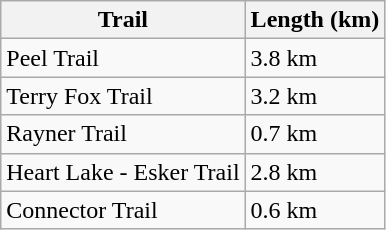<table class="wikitable">
<tr>
<th>Trail</th>
<th>Length (km)</th>
</tr>
<tr>
<td>Peel Trail</td>
<td>3.8 km</td>
</tr>
<tr>
<td>Terry Fox Trail</td>
<td>3.2 km</td>
</tr>
<tr>
<td>Rayner Trail</td>
<td>0.7 km</td>
</tr>
<tr>
<td>Heart Lake - Esker Trail</td>
<td>2.8 km</td>
</tr>
<tr>
<td>Connector Trail</td>
<td>0.6 km</td>
</tr>
</table>
